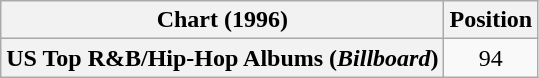<table class="wikitable plainrowheaders" style="text-align:center">
<tr>
<th scope="col">Chart (1996)</th>
<th scope="col">Position</th>
</tr>
<tr>
<th scope="row">US Top R&B/Hip-Hop Albums (<em>Billboard</em>)</th>
<td>94</td>
</tr>
</table>
